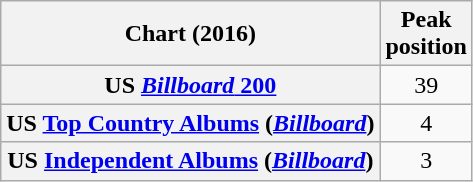<table class="wikitable sortable plainrowheaders" style="text-align:center;">
<tr>
<th>Chart (2016)</th>
<th>Peak<br>position</th>
</tr>
<tr>
<th scope="row">US <a href='#'><em>Billboard</em> 200</a></th>
<td>39</td>
</tr>
<tr>
<th scope="row">US <a href='#'>Top Country Albums</a> (<em><a href='#'>Billboard</a></em>)</th>
<td>4</td>
</tr>
<tr>
<th scope="row">US <a href='#'>Independent Albums</a> (<em><a href='#'>Billboard</a></em>)</th>
<td>3</td>
</tr>
</table>
